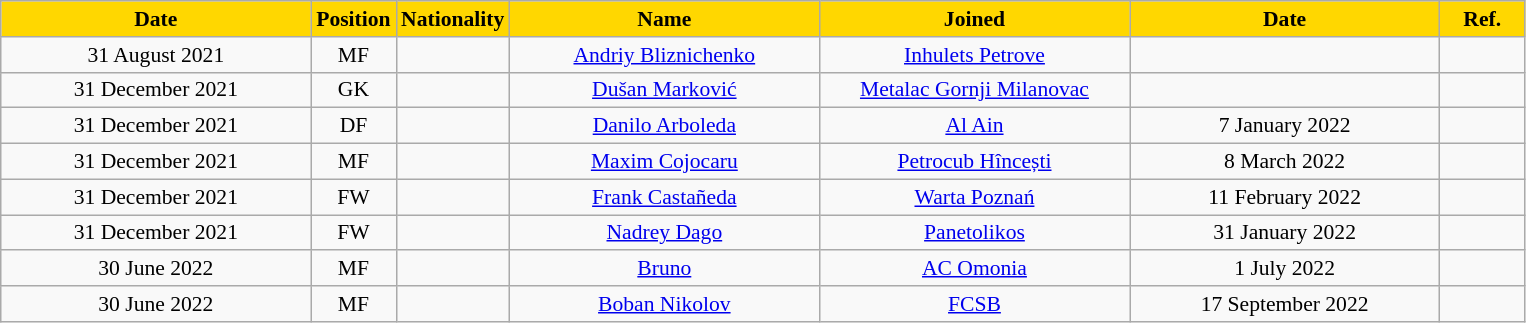<table class="wikitable"  style="text-align:center; font-size:90%; ">
<tr>
<th style="background:gold; color:black; width:200px;">Date</th>
<th style="background:gold; color:black; width:50px;">Position</th>
<th style="background:gold; color:black; width:50px;">Nationality</th>
<th style="background:gold; color:black; width:200px;">Name</th>
<th style="background:gold; color:black; width:200px;">Joined</th>
<th style="background:gold; color:black; width:200px;">Date</th>
<th style="background:gold; color:black; width:50px;">Ref.</th>
</tr>
<tr>
<td>31 August 2021</td>
<td>MF</td>
<td></td>
<td><a href='#'>Andriy Bliznichenko</a></td>
<td><a href='#'>Inhulets Petrove</a></td>
<td></td>
<td></td>
</tr>
<tr>
<td>31 December 2021</td>
<td>GK</td>
<td></td>
<td><a href='#'>Dušan Marković</a></td>
<td><a href='#'>Metalac Gornji Milanovac</a></td>
<td></td>
<td></td>
</tr>
<tr>
<td>31 December 2021</td>
<td>DF</td>
<td></td>
<td><a href='#'>Danilo Arboleda</a></td>
<td><a href='#'>Al Ain</a></td>
<td>7 January 2022</td>
<td></td>
</tr>
<tr>
<td>31 December 2021</td>
<td>MF</td>
<td></td>
<td><a href='#'>Maxim Cojocaru</a></td>
<td><a href='#'>Petrocub Hîncești</a></td>
<td>8 March 2022</td>
<td></td>
</tr>
<tr>
<td>31 December 2021</td>
<td>FW</td>
<td></td>
<td><a href='#'>Frank Castañeda</a></td>
<td><a href='#'>Warta Poznań</a></td>
<td>11 February 2022</td>
<td></td>
</tr>
<tr>
<td>31 December 2021</td>
<td>FW</td>
<td></td>
<td><a href='#'>Nadrey Dago</a></td>
<td><a href='#'>Panetolikos</a></td>
<td>31 January 2022</td>
<td></td>
</tr>
<tr>
<td>30 June 2022</td>
<td>MF</td>
<td></td>
<td><a href='#'>Bruno</a></td>
<td><a href='#'>AC Omonia</a></td>
<td>1 July 2022</td>
<td></td>
</tr>
<tr>
<td>30 June 2022</td>
<td>MF</td>
<td></td>
<td><a href='#'>Boban Nikolov</a></td>
<td><a href='#'>FCSB</a></td>
<td>17 September 2022</td>
<td></td>
</tr>
</table>
